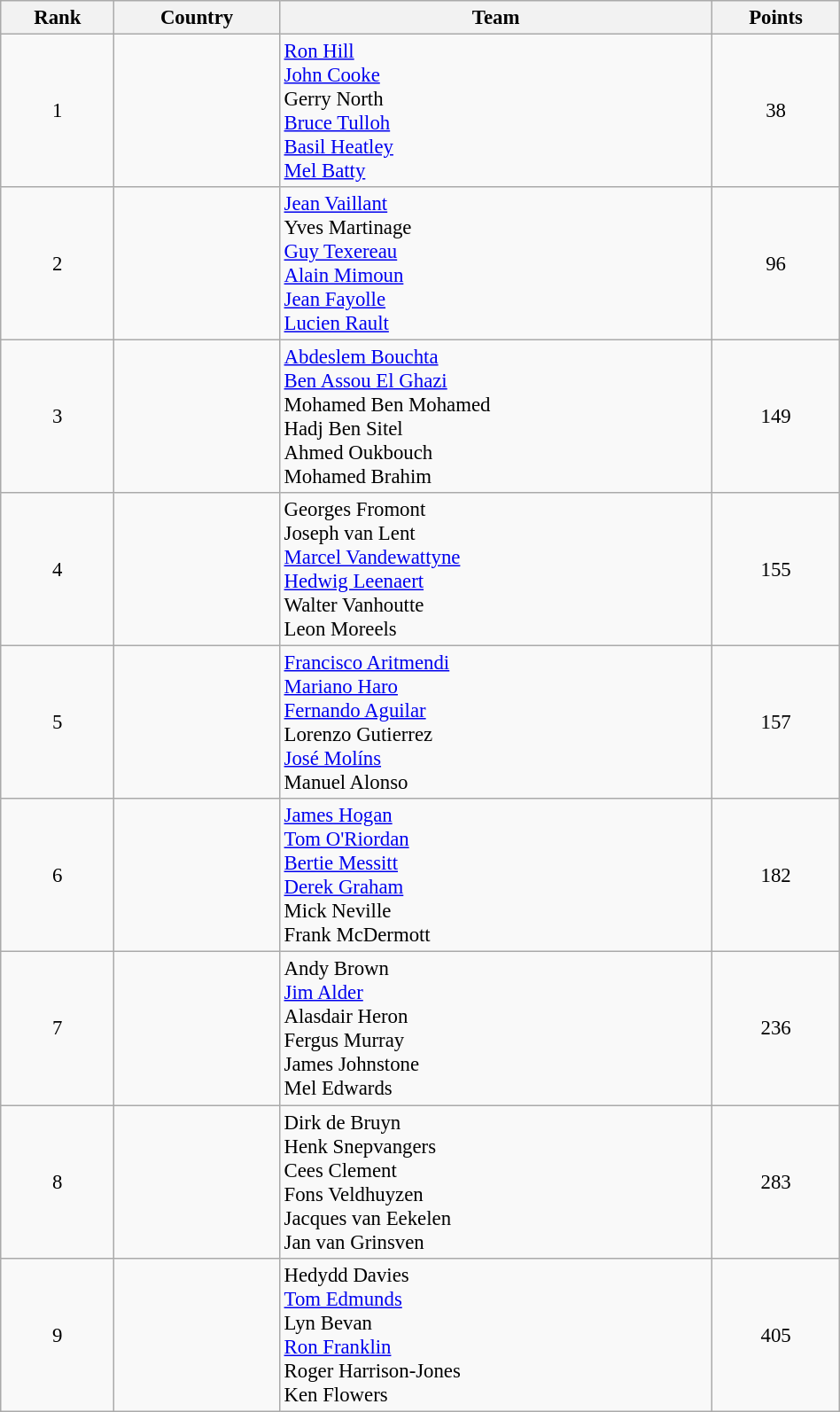<table class="wikitable sortable" style=" text-align:center; font-size:95%;" width="50%">
<tr>
<th>Rank</th>
<th>Country</th>
<th>Team</th>
<th>Points</th>
</tr>
<tr>
<td align=center>1</td>
<td align=left></td>
<td align=left><a href='#'>Ron Hill</a><br><a href='#'>John Cooke</a><br>Gerry North<br><a href='#'>Bruce Tulloh</a><br><a href='#'>Basil Heatley</a><br><a href='#'>Mel Batty</a></td>
<td>38</td>
</tr>
<tr>
<td align=center>2</td>
<td align=left></td>
<td align=left><a href='#'>Jean Vaillant</a><br>Yves Martinage<br><a href='#'>Guy Texereau</a><br><a href='#'>Alain Mimoun</a><br><a href='#'>Jean Fayolle</a><br><a href='#'>Lucien Rault</a></td>
<td>96</td>
</tr>
<tr>
<td align=center>3</td>
<td align=left></td>
<td align=left><a href='#'>Abdeslem Bouchta</a><br><a href='#'>Ben Assou El Ghazi</a><br>Mohamed Ben Mohamed<br>Hadj Ben Sitel<br>Ahmed Oukbouch<br>Mohamed Brahim</td>
<td>149</td>
</tr>
<tr>
<td align=center>4</td>
<td align=left></td>
<td align=left>Georges Fromont<br>Joseph van Lent<br><a href='#'>Marcel Vandewattyne</a><br><a href='#'>Hedwig Leenaert</a><br>Walter Vanhoutte<br>Leon Moreels</td>
<td>155</td>
</tr>
<tr>
<td align=center>5</td>
<td align=left></td>
<td align=left><a href='#'>Francisco Aritmendi</a><br><a href='#'>Mariano Haro</a><br><a href='#'>Fernando Aguilar</a><br>Lorenzo Gutierrez<br><a href='#'>José Molíns</a><br>Manuel Alonso</td>
<td>157</td>
</tr>
<tr>
<td align=center>6</td>
<td align=left></td>
<td align=left><a href='#'>James Hogan</a><br><a href='#'>Tom O'Riordan</a><br><a href='#'>Bertie Messitt</a><br><a href='#'>Derek Graham</a><br>Mick Neville<br>Frank McDermott</td>
<td>182</td>
</tr>
<tr>
<td align=center>7</td>
<td align=left></td>
<td align=left>Andy Brown<br><a href='#'>Jim Alder</a><br>Alasdair Heron<br>Fergus Murray<br>James Johnstone<br>Mel Edwards</td>
<td>236</td>
</tr>
<tr>
<td align=center>8</td>
<td align=left></td>
<td align=left>Dirk de Bruyn<br>Henk Snepvangers<br>Cees Clement<br>Fons Veldhuyzen<br>Jacques van Eekelen<br>Jan van Grinsven</td>
<td>283</td>
</tr>
<tr>
<td align=center>9</td>
<td align=left></td>
<td align=left>Hedydd Davies<br><a href='#'>Tom Edmunds</a><br>Lyn Bevan<br><a href='#'>Ron Franklin</a><br>Roger Harrison-Jones<br>Ken Flowers</td>
<td>405</td>
</tr>
</table>
